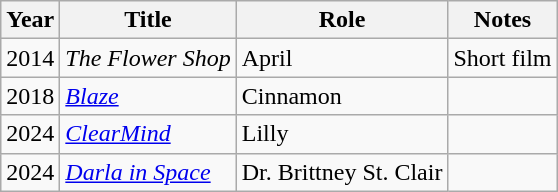<table class="wikitable sortable">
<tr>
<th>Year</th>
<th>Title</th>
<th>Role</th>
<th class="unsortable">Notes</th>
</tr>
<tr>
<td>2014</td>
<td><em>The Flower Shop</em></td>
<td>April</td>
<td>Short film</td>
</tr>
<tr>
<td>2018</td>
<td><em><a href='#'>Blaze</a></em></td>
<td>Cinnamon</td>
<td></td>
</tr>
<tr>
<td>2024</td>
<td><em><a href='#'>ClearMind</a></em></td>
<td>Lilly</td>
<td></td>
</tr>
<tr>
<td>2024</td>
<td><em><a href='#'>Darla in Space</a></em></td>
<td>Dr. Brittney St. Clair</td>
<td></td>
</tr>
</table>
